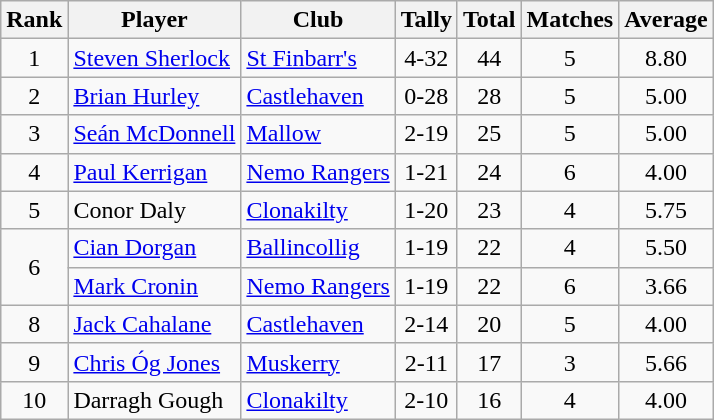<table class="wikitable">
<tr>
<th>Rank</th>
<th>Player</th>
<th>Club</th>
<th>Tally</th>
<th>Total</th>
<th>Matches</th>
<th>Average</th>
</tr>
<tr>
<td rowspan="1" style="text-align:center;">1</td>
<td><a href='#'>Steven Sherlock</a></td>
<td><a href='#'>St Finbarr's</a></td>
<td align=center>4-32</td>
<td align=center>44</td>
<td align=center>5</td>
<td align=center>8.80</td>
</tr>
<tr>
<td rowspan="1" style="text-align:center;">2</td>
<td><a href='#'>Brian Hurley</a></td>
<td><a href='#'>Castlehaven</a></td>
<td align=center>0-28</td>
<td align=center>28</td>
<td align=center>5</td>
<td align=center>5.00</td>
</tr>
<tr>
<td rowspan="1" style="text-align:center;">3</td>
<td><a href='#'>Seán McDonnell</a></td>
<td><a href='#'>Mallow</a></td>
<td align=center>2-19</td>
<td align=center>25</td>
<td align=center>5</td>
<td align=center>5.00</td>
</tr>
<tr>
<td rowspan="1" style="text-align:center;">4</td>
<td><a href='#'>Paul Kerrigan</a></td>
<td><a href='#'>Nemo Rangers</a></td>
<td align=center>1-21</td>
<td align=center>24</td>
<td align=center>6</td>
<td align=center>4.00</td>
</tr>
<tr>
<td rowspan="1" style="text-align:center;">5</td>
<td>Conor Daly</td>
<td><a href='#'>Clonakilty</a></td>
<td align=center>1-20</td>
<td align=center>23</td>
<td align=center>4</td>
<td align=center>5.75</td>
</tr>
<tr>
<td rowspan="2" style="text-align:center;">6</td>
<td><a href='#'>Cian Dorgan</a></td>
<td><a href='#'>Ballincollig</a></td>
<td align=center>1-19</td>
<td align=center>22</td>
<td align=center>4</td>
<td align=center>5.50</td>
</tr>
<tr>
<td><a href='#'>Mark Cronin</a></td>
<td><a href='#'>Nemo Rangers</a></td>
<td align=center>1-19</td>
<td align=center>22</td>
<td align=center>6</td>
<td align=center>3.66</td>
</tr>
<tr>
<td rowspan="1" style="text-align:center;">8</td>
<td><a href='#'>Jack Cahalane</a></td>
<td><a href='#'>Castlehaven</a></td>
<td align=center>2-14</td>
<td align=center>20</td>
<td align=center>5</td>
<td align=center>4.00</td>
</tr>
<tr>
<td rowspan="1" style="text-align:center;">9</td>
<td><a href='#'>Chris Óg Jones</a></td>
<td><a href='#'>Muskerry</a></td>
<td align=center>2-11</td>
<td align=center>17</td>
<td align=center>3</td>
<td align=center>5.66</td>
</tr>
<tr>
<td rowspan="1" style="text-align:center;">10</td>
<td>Darragh Gough</td>
<td><a href='#'>Clonakilty</a></td>
<td align=center>2-10</td>
<td align=center>16</td>
<td align=center>4</td>
<td align=center>4.00</td>
</tr>
</table>
